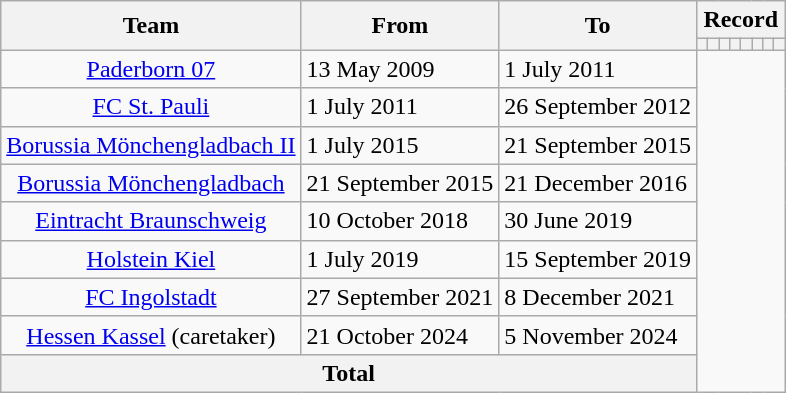<table class=wikitable style="text-align: center">
<tr>
<th rowspan="2">Team</th>
<th rowspan="2">From</th>
<th rowspan="2">To</th>
<th colspan="8">Record</th>
</tr>
<tr>
<th></th>
<th></th>
<th></th>
<th></th>
<th></th>
<th></th>
<th></th>
<th></th>
</tr>
<tr>
<td><a href='#'>Paderborn 07</a></td>
<td align=left>13 May 2009</td>
<td align=left>1 July 2011<br></td>
</tr>
<tr>
<td><a href='#'>FC St. Pauli</a></td>
<td align=left>1 July 2011</td>
<td align=left>26 September 2012<br></td>
</tr>
<tr>
<td><a href='#'>Borussia Mönchengladbach II</a></td>
<td align=left>1 July 2015</td>
<td align=left>21 September 2015<br></td>
</tr>
<tr>
<td><a href='#'>Borussia Mönchengladbach</a></td>
<td align=left>21 September 2015</td>
<td align=left>21 December 2016<br></td>
</tr>
<tr>
<td><a href='#'>Eintracht Braunschweig</a></td>
<td align=left>10 October 2018</td>
<td align=left>30 June 2019<br></td>
</tr>
<tr>
<td><a href='#'>Holstein Kiel</a></td>
<td align=left>1 July 2019</td>
<td align=left>15 September 2019<br></td>
</tr>
<tr>
<td><a href='#'>FC Ingolstadt</a></td>
<td align=left>27 September 2021</td>
<td align=left>8 December 2021<br></td>
</tr>
<tr>
<td><a href='#'>Hessen Kassel</a> (caretaker)</td>
<td align=left>21 October 2024</td>
<td align=left>5 November 2024<br></td>
</tr>
<tr>
<th colspan=3>Total<br></th>
</tr>
</table>
